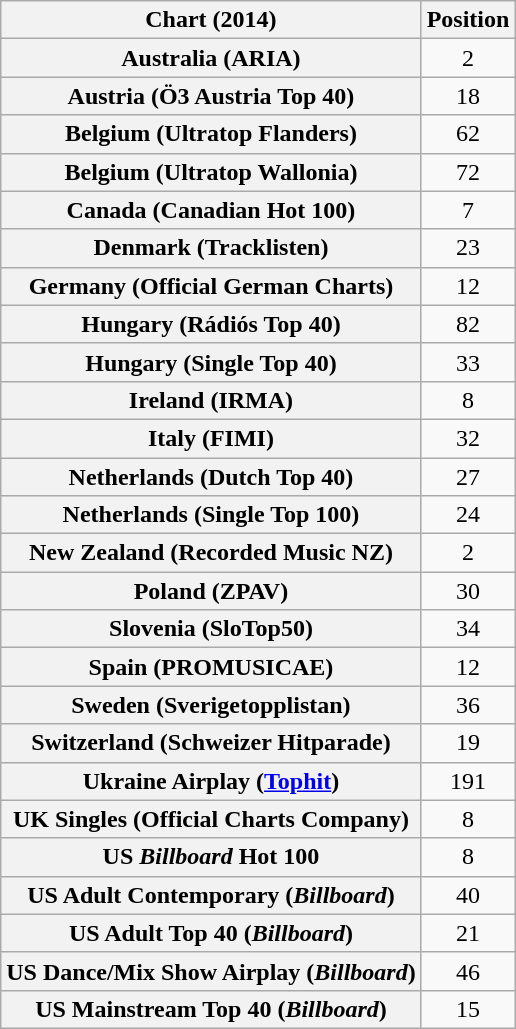<table class="wikitable sortable plainrowheaders" style="text-align:center">
<tr>
<th scope="col">Chart (2014)</th>
<th scope="col">Position</th>
</tr>
<tr>
<th scope="row">Australia (ARIA)</th>
<td>2</td>
</tr>
<tr>
<th scope="row">Austria (Ö3 Austria Top 40)</th>
<td>18</td>
</tr>
<tr>
<th scope="row">Belgium (Ultratop Flanders)</th>
<td>62</td>
</tr>
<tr>
<th scope="row">Belgium (Ultratop Wallonia)</th>
<td>72</td>
</tr>
<tr>
<th scope="row">Canada (Canadian Hot 100)</th>
<td>7</td>
</tr>
<tr>
<th scope="row">Denmark (Tracklisten)</th>
<td>23</td>
</tr>
<tr>
<th scope="row">Germany (Official German Charts)</th>
<td>12</td>
</tr>
<tr>
<th scope="row">Hungary (Rádiós Top 40)</th>
<td>82</td>
</tr>
<tr>
<th scope="row">Hungary (Single Top 40)</th>
<td>33</td>
</tr>
<tr>
<th scope="row">Ireland (IRMA)</th>
<td>8</td>
</tr>
<tr>
<th scope="row">Italy (FIMI)</th>
<td>32</td>
</tr>
<tr>
<th scope="row">Netherlands (Dutch Top 40)</th>
<td>27</td>
</tr>
<tr>
<th scope="row">Netherlands (Single Top 100)</th>
<td>24</td>
</tr>
<tr>
<th scope="row">New Zealand (Recorded Music NZ)</th>
<td>2</td>
</tr>
<tr>
<th scope="row">Poland (ZPAV)</th>
<td>30</td>
</tr>
<tr>
<th scope="row">Slovenia (SloTop50)</th>
<td>34</td>
</tr>
<tr>
<th scope="row">Spain (PROMUSICAE)</th>
<td>12</td>
</tr>
<tr>
<th scope="row">Sweden (Sverigetopplistan)</th>
<td>36</td>
</tr>
<tr>
<th scope="row">Switzerland (Schweizer Hitparade)</th>
<td>19</td>
</tr>
<tr>
<th scope="row">Ukraine Airplay (<a href='#'>Tophit</a>)</th>
<td style="text-align:center;">191</td>
</tr>
<tr>
<th scope="row">UK Singles (Official Charts Company)</th>
<td>8</td>
</tr>
<tr>
<th scope="row">US <em>Billboard</em> Hot 100</th>
<td>8</td>
</tr>
<tr>
<th scope="row">US Adult Contemporary (<em>Billboard</em>)</th>
<td>40</td>
</tr>
<tr>
<th scope="row">US Adult Top 40 (<em>Billboard</em>)</th>
<td>21</td>
</tr>
<tr>
<th scope="row">US Dance/Mix Show Airplay (<em>Billboard</em>)</th>
<td>46</td>
</tr>
<tr>
<th scope="row">US Mainstream Top 40 (<em>Billboard</em>)</th>
<td>15</td>
</tr>
</table>
